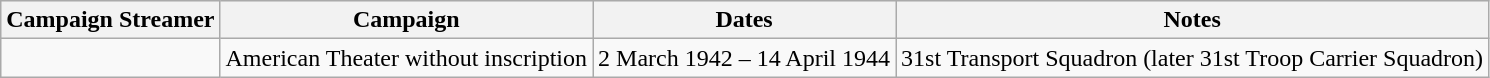<table class="wikitable">
<tr style="background:#efefef;">
<th>Campaign Streamer</th>
<th>Campaign</th>
<th>Dates</th>
<th>Notes</th>
</tr>
<tr>
<td></td>
<td>American Theater without inscription</td>
<td>2 March 1942 – 14 April 1944</td>
<td>31st Transport Squadron (later 31st Troop Carrier Squadron)</td>
</tr>
</table>
